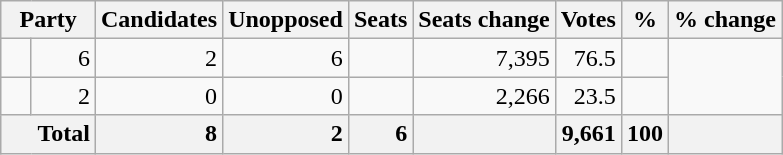<table class="wikitable sortable">
<tr>
<th colspan=2>Party</th>
<th>Candidates</th>
<th>Unopposed</th>
<th>Seats</th>
<th>Seats change</th>
<th>Votes</th>
<th>%</th>
<th>% change</th>
</tr>
<tr>
<td></td>
<td align=right>6</td>
<td align=right>2</td>
<td align=right>6</td>
<td align=right></td>
<td align=right>7,395</td>
<td align=right>76.5</td>
<td align=right></td>
</tr>
<tr>
<td></td>
<td align=right>2</td>
<td align=right>0</td>
<td align=right>0</td>
<td align=right></td>
<td align=right>2,266</td>
<td align=right>23.5</td>
<td align=right></td>
</tr>
<tr class="sortbottom" style="font-weight: bold; text-align: right; background: #f2f2f2;">
<th colspan="2" style="padding-left: 1.5em; text-align: left;">Total</th>
<td align=right>8</td>
<td align=right>2</td>
<td align=right>6</td>
<td align=right></td>
<td align=right>9,661</td>
<td align=right>100</td>
<td align=right></td>
</tr>
</table>
